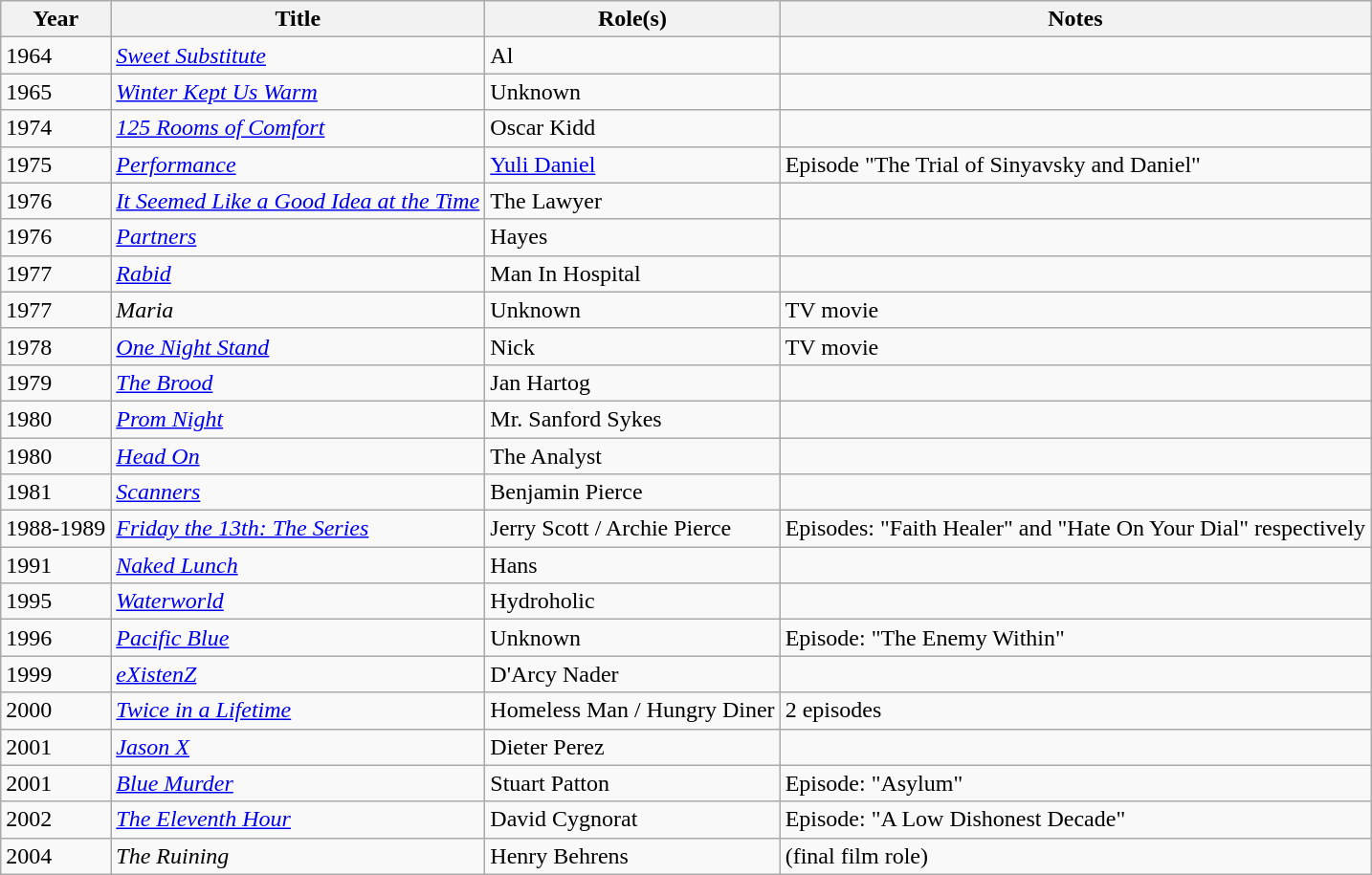<table class="wikitable sortable">
<tr>
<th>Year</th>
<th>Title</th>
<th>Role(s)</th>
<th class="unsortable">Notes</th>
</tr>
<tr>
<td>1964</td>
<td><em><a href='#'>Sweet Substitute</a></em></td>
<td>Al</td>
<td></td>
</tr>
<tr>
<td>1965</td>
<td><em><a href='#'>Winter Kept Us Warm</a></em></td>
<td>Unknown</td>
<td></td>
</tr>
<tr>
<td>1974</td>
<td><em><a href='#'>125 Rooms of Comfort</a></em></td>
<td>Oscar Kidd</td>
<td></td>
</tr>
<tr>
<td>1975</td>
<td><em><a href='#'>Performance</a></em></td>
<td><a href='#'>Yuli Daniel</a></td>
<td>Episode "The Trial of Sinyavsky and Daniel"</td>
</tr>
<tr>
<td>1976</td>
<td><em><a href='#'>It Seemed Like a Good Idea at the Time</a></em></td>
<td>The Lawyer</td>
<td></td>
</tr>
<tr>
<td>1976</td>
<td><em><a href='#'>Partners</a></em></td>
<td>Hayes</td>
<td></td>
</tr>
<tr>
<td>1977</td>
<td><em><a href='#'>Rabid</a></em></td>
<td>Man In Hospital</td>
<td></td>
</tr>
<tr>
<td>1977</td>
<td><em>Maria</em></td>
<td>Unknown</td>
<td>TV movie</td>
</tr>
<tr>
<td>1978</td>
<td><em><a href='#'>One Night Stand</a></em></td>
<td>Nick</td>
<td>TV movie</td>
</tr>
<tr>
<td>1979</td>
<td data-sort-value="Brood, The"><em><a href='#'>The Brood</a></em></td>
<td>Jan Hartog</td>
<td></td>
</tr>
<tr>
<td>1980</td>
<td><em><a href='#'>Prom Night</a></em></td>
<td>Mr. Sanford Sykes</td>
<td></td>
</tr>
<tr>
<td>1980</td>
<td><em><a href='#'>Head On</a></em></td>
<td>The Analyst</td>
<td></td>
</tr>
<tr>
<td>1981</td>
<td><em><a href='#'>Scanners</a></em></td>
<td>Benjamin Pierce</td>
<td></td>
</tr>
<tr>
<td>1988-1989</td>
<td><em><a href='#'>Friday the 13th: The Series</a></em></td>
<td>Jerry Scott / Archie Pierce</td>
<td>Episodes: "Faith Healer" and "Hate On Your Dial" respectively</td>
</tr>
<tr>
<td>1991</td>
<td><em><a href='#'>Naked Lunch</a></em></td>
<td>Hans</td>
<td></td>
</tr>
<tr>
<td>1995</td>
<td><em><a href='#'>Waterworld</a></em></td>
<td>Hydroholic</td>
<td></td>
</tr>
<tr>
<td>1996</td>
<td><em><a href='#'>Pacific Blue</a></em></td>
<td>Unknown</td>
<td>Episode: "The Enemy Within"</td>
</tr>
<tr>
<td>1999</td>
<td><em><a href='#'>eXistenZ</a></em></td>
<td>D'Arcy Nader</td>
<td></td>
</tr>
<tr>
<td>2000</td>
<td><em><a href='#'>Twice in a Lifetime</a></em></td>
<td>Homeless Man / Hungry Diner</td>
<td>2 episodes</td>
</tr>
<tr>
<td>2001</td>
<td><em><a href='#'>Jason X</a></em></td>
<td>Dieter Perez</td>
<td></td>
</tr>
<tr>
<td>2001</td>
<td><em><a href='#'>Blue Murder</a></em></td>
<td>Stuart Patton</td>
<td>Episode: "Asylum"</td>
</tr>
<tr>
<td>2002</td>
<td data-sort-value="Eleventh Hour, The"><em><a href='#'>The Eleventh Hour</a></em></td>
<td>David Cygnorat</td>
<td>Episode: "A Low Dishonest Decade"</td>
</tr>
<tr>
<td>2004</td>
<td data-sort-value="Ruining, The"><em>The Ruining</em></td>
<td>Henry Behrens</td>
<td>(final film role)</td>
</tr>
</table>
